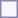<table style="border:1px solid #8888aa; background-color:#f7f8ff; padding:5px; font-size:95%; margin: 0px 12px 12px 0px;">
</table>
